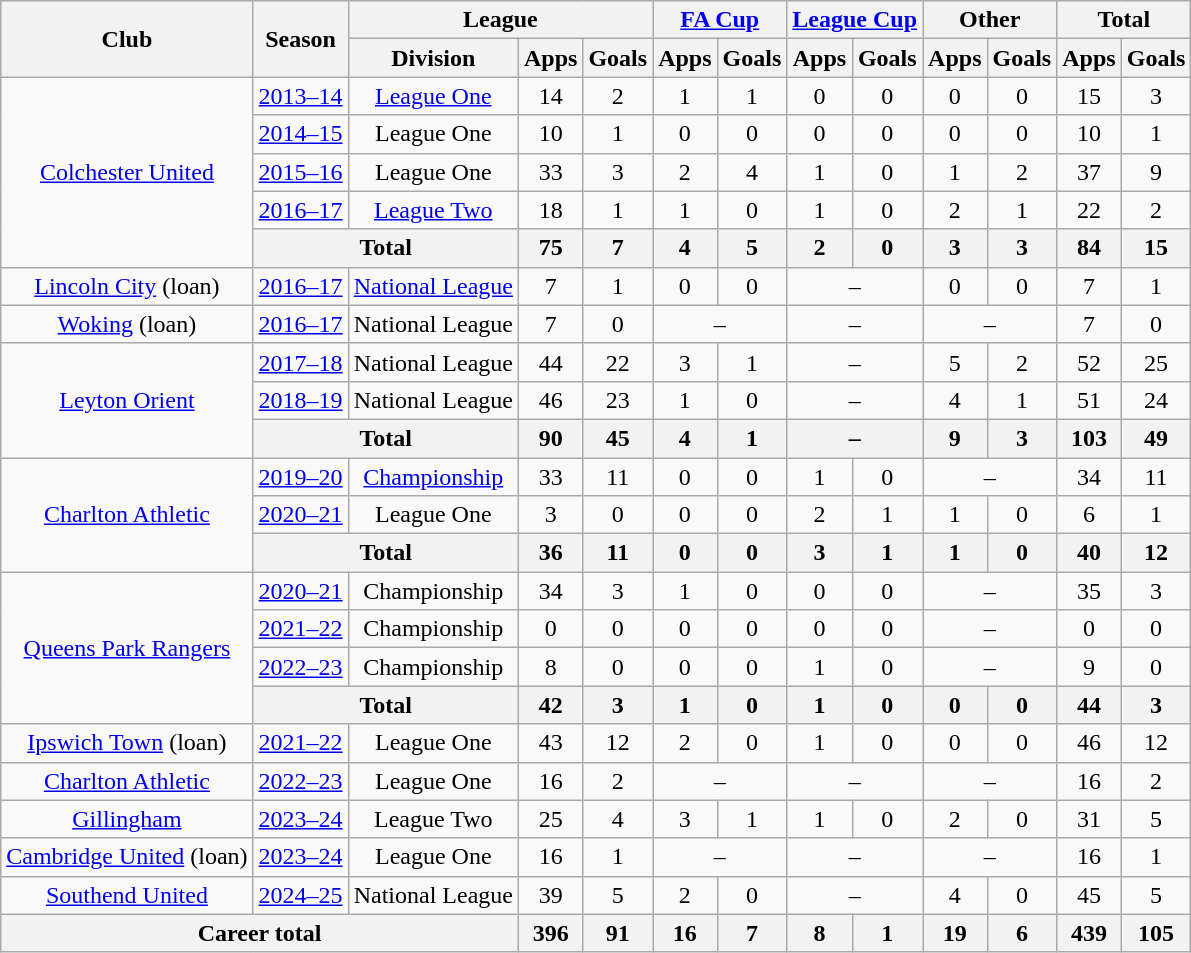<table class=wikitable style="text-align: center;">
<tr>
<th rowspan=2>Club</th>
<th rowspan=2>Season</th>
<th colspan=3>League</th>
<th colspan=2><a href='#'>FA Cup</a></th>
<th colspan=2><a href='#'>League Cup</a></th>
<th colspan=2>Other</th>
<th colspan=2>Total</th>
</tr>
<tr>
<th>Division</th>
<th>Apps</th>
<th>Goals</th>
<th>Apps</th>
<th>Goals</th>
<th>Apps</th>
<th>Goals</th>
<th>Apps</th>
<th>Goals</th>
<th>Apps</th>
<th>Goals</th>
</tr>
<tr>
<td rowspan="5"><a href='#'>Colchester United</a></td>
<td><a href='#'>2013–14</a></td>
<td><a href='#'>League One</a></td>
<td>14</td>
<td>2</td>
<td>1</td>
<td>1</td>
<td>0</td>
<td>0</td>
<td>0</td>
<td>0</td>
<td>15</td>
<td>3</td>
</tr>
<tr>
<td><a href='#'>2014–15</a></td>
<td>League One</td>
<td>10</td>
<td>1</td>
<td>0</td>
<td>0</td>
<td>0</td>
<td>0</td>
<td>0</td>
<td>0</td>
<td>10</td>
<td>1</td>
</tr>
<tr>
<td><a href='#'>2015–16</a></td>
<td>League One</td>
<td>33</td>
<td>3</td>
<td>2</td>
<td>4</td>
<td>1</td>
<td>0</td>
<td>1</td>
<td>2</td>
<td>37</td>
<td>9</td>
</tr>
<tr>
<td><a href='#'>2016–17</a></td>
<td><a href='#'>League Two</a></td>
<td>18</td>
<td>1</td>
<td>1</td>
<td>0</td>
<td>1</td>
<td>0</td>
<td>2</td>
<td>1</td>
<td>22</td>
<td>2</td>
</tr>
<tr>
<th colspan=2>Total</th>
<th>75</th>
<th>7</th>
<th>4</th>
<th>5</th>
<th>2</th>
<th>0</th>
<th>3</th>
<th>3</th>
<th>84</th>
<th>15</th>
</tr>
<tr>
<td><a href='#'>Lincoln City</a> (loan)</td>
<td><a href='#'>2016–17</a></td>
<td><a href='#'>National League</a></td>
<td>7</td>
<td>1</td>
<td>0</td>
<td>0</td>
<td colspan="2">–</td>
<td>0</td>
<td>0</td>
<td>7</td>
<td>1</td>
</tr>
<tr>
<td><a href='#'>Woking</a> (loan)</td>
<td><a href='#'>2016–17</a></td>
<td>National League</td>
<td>7</td>
<td>0</td>
<td colspan="2">–</td>
<td colspan="2">–</td>
<td colspan="2">–</td>
<td>7</td>
<td>0</td>
</tr>
<tr>
<td rowspan=3><a href='#'>Leyton Orient</a></td>
<td><a href='#'>2017–18</a></td>
<td>National League</td>
<td>44</td>
<td>22</td>
<td>3</td>
<td>1</td>
<td colspan=2>–</td>
<td>5</td>
<td>2</td>
<td>52</td>
<td>25</td>
</tr>
<tr>
<td><a href='#'>2018–19</a></td>
<td>National League</td>
<td>46</td>
<td>23</td>
<td>1</td>
<td>0</td>
<td colspan=2>–</td>
<td>4</td>
<td>1</td>
<td>51</td>
<td>24</td>
</tr>
<tr>
<th colspan=2>Total</th>
<th>90</th>
<th>45</th>
<th>4</th>
<th>1</th>
<th colspan=2>–</th>
<th>9</th>
<th>3</th>
<th>103</th>
<th>49</th>
</tr>
<tr>
<td rowspan=3><a href='#'>Charlton Athletic</a></td>
<td><a href='#'>2019–20</a></td>
<td><a href='#'>Championship</a></td>
<td>33</td>
<td>11</td>
<td>0</td>
<td>0</td>
<td>1</td>
<td>0</td>
<td colspan=2>–</td>
<td>34</td>
<td>11</td>
</tr>
<tr>
<td><a href='#'>2020–21</a></td>
<td>League One</td>
<td>3</td>
<td>0</td>
<td>0</td>
<td>0</td>
<td>2</td>
<td>1</td>
<td>1</td>
<td>0</td>
<td>6</td>
<td>1</td>
</tr>
<tr>
<th colspan=2>Total</th>
<th>36</th>
<th>11</th>
<th>0</th>
<th>0</th>
<th>3</th>
<th>1</th>
<th>1</th>
<th>0</th>
<th>40</th>
<th>12</th>
</tr>
<tr>
<td rowspan=4><a href='#'>Queens Park Rangers</a></td>
<td><a href='#'>2020–21</a></td>
<td>Championship</td>
<td>34</td>
<td>3</td>
<td>1</td>
<td>0</td>
<td>0</td>
<td>0</td>
<td colspan=2>–</td>
<td>35</td>
<td>3</td>
</tr>
<tr>
<td><a href='#'>2021–22</a></td>
<td>Championship</td>
<td>0</td>
<td>0</td>
<td>0</td>
<td>0</td>
<td>0</td>
<td>0</td>
<td colspan=2>–</td>
<td>0</td>
<td>0</td>
</tr>
<tr>
<td><a href='#'>2022–23</a></td>
<td>Championship</td>
<td>8</td>
<td>0</td>
<td>0</td>
<td>0</td>
<td>1</td>
<td>0</td>
<td colspan=2>–</td>
<td>9</td>
<td>0</td>
</tr>
<tr>
<th colspan=2>Total</th>
<th>42</th>
<th>3</th>
<th>1</th>
<th>0</th>
<th>1</th>
<th>0</th>
<th>0</th>
<th>0</th>
<th>44</th>
<th>3</th>
</tr>
<tr>
<td><a href='#'>Ipswich Town</a> (loan)</td>
<td><a href='#'>2021–22</a></td>
<td>League One</td>
<td>43</td>
<td>12</td>
<td>2</td>
<td>0</td>
<td>1</td>
<td>0</td>
<td>0</td>
<td>0</td>
<td>46</td>
<td>12</td>
</tr>
<tr>
<td><a href='#'>Charlton Athletic</a></td>
<td><a href='#'>2022–23</a></td>
<td>League One</td>
<td>16</td>
<td>2</td>
<td colspan=2>–</td>
<td colspan=2>–</td>
<td colspan=2>–</td>
<td>16</td>
<td>2</td>
</tr>
<tr>
<td><a href='#'>Gillingham</a></td>
<td><a href='#'>2023–24</a></td>
<td>League Two</td>
<td>25</td>
<td>4</td>
<td>3</td>
<td>1</td>
<td>1</td>
<td>0</td>
<td>2</td>
<td>0</td>
<td>31</td>
<td>5</td>
</tr>
<tr>
<td><a href='#'>Cambridge United</a> (loan)</td>
<td><a href='#'>2023–24</a></td>
<td>League One</td>
<td>16</td>
<td>1</td>
<td colspan=2>–</td>
<td colspan=2>–</td>
<td colspan=2>–</td>
<td>16</td>
<td>1</td>
</tr>
<tr>
<td><a href='#'>Southend United</a></td>
<td><a href='#'>2024–25</a></td>
<td>National League</td>
<td>39</td>
<td>5</td>
<td>2</td>
<td>0</td>
<td colspan=2>–</td>
<td>4</td>
<td>0</td>
<td>45</td>
<td>5</td>
</tr>
<tr>
<th colspan="3">Career total</th>
<th>396</th>
<th>91</th>
<th>16</th>
<th>7</th>
<th>8</th>
<th>1</th>
<th>19</th>
<th>6</th>
<th>439</th>
<th>105</th>
</tr>
</table>
